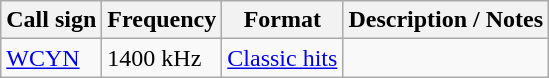<table class="wikitable">
<tr>
<th>Call sign</th>
<th>Frequency</th>
<th>Format</th>
<th>Description / Notes</th>
</tr>
<tr>
<td><a href='#'>WCYN</a></td>
<td>1400 kHz</td>
<td><a href='#'>Classic hits</a></td>
<td></td>
</tr>
</table>
